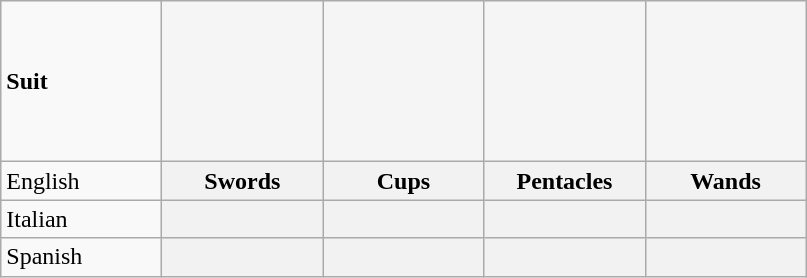<table class="wikitable">
<tr>
<td width="100px"><strong>Suit</strong></td>
<td align="center" width="100px" height="100px" bgcolor="whitesmoke"></td>
<td align="center" width="100px" bgcolor="whitesmoke"></td>
<td align="center" width="100px" bgcolor="whitesmoke"></td>
<td align="center" width="100px" bgcolor="whitesmoke"></td>
</tr>
<tr>
<td align="left">English</td>
<th align="center">Swords</th>
<th align="center">Cups</th>
<th align="center">Pentacles</th>
<th align="center">Wands</th>
</tr>
<tr>
<td align="left">Italian</td>
<th align="center"></th>
<th align="center"></th>
<th align="center"></th>
<th align="center"></th>
</tr>
<tr>
<td align="left">Spanish</td>
<th align="center"></th>
<th align="center"></th>
<th align="center"></th>
<th align="center"></th>
</tr>
</table>
